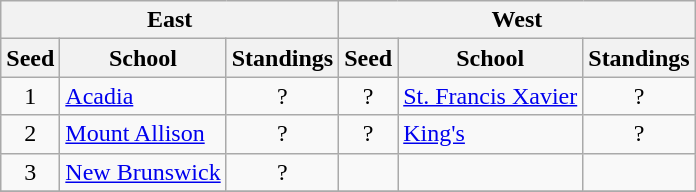<table class="wikitable">
<tr>
<th colspan=3>East</th>
<th colspan=3>West</th>
</tr>
<tr>
<th>Seed</th>
<th>School</th>
<th>Standings</th>
<th>Seed</th>
<th>School</th>
<th>Standings</th>
</tr>
<tr>
<td align=center>1</td>
<td><a href='#'>Acadia</a></td>
<td align=center>?</td>
<td align=center>?</td>
<td><a href='#'>St. Francis Xavier</a></td>
<td align=center>?</td>
</tr>
<tr>
<td align=center>2</td>
<td><a href='#'>Mount Allison</a></td>
<td align=center>?</td>
<td align=center>?</td>
<td><a href='#'>King's</a></td>
<td align=center>?</td>
</tr>
<tr>
<td align=center>3</td>
<td><a href='#'>New Brunswick</a></td>
<td align=center>?</td>
<td></td>
<td></td>
<td></td>
</tr>
<tr>
</tr>
</table>
